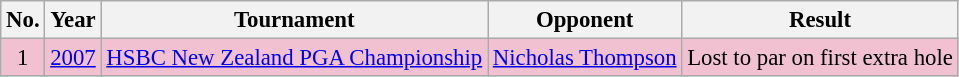<table class="wikitable" style="font-size:95%;">
<tr>
<th>No.</th>
<th>Year</th>
<th>Tournament</th>
<th>Opponent</th>
<th>Result</th>
</tr>
<tr style="background:#F2C1D1;">
<td align=center>1</td>
<td><a href='#'>2007</a></td>
<td><a href='#'>HSBC New Zealand PGA Championship</a></td>
<td> <a href='#'>Nicholas Thompson</a></td>
<td>Lost to par on first extra hole</td>
</tr>
</table>
